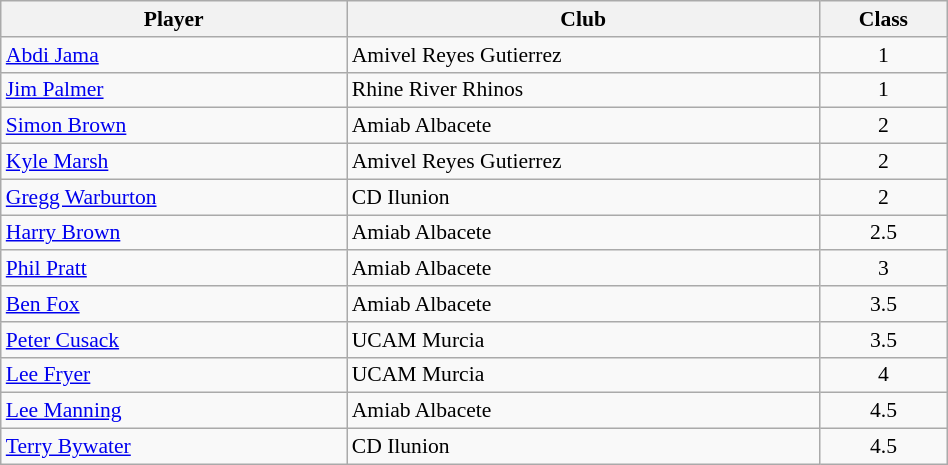<table class="wikitable sortable" style="font-size:90%; width:50%; border-spacing: 2px; border: 0px solid;">
<tr>
<th>Player</th>
<th>Club</th>
<th>Class</th>
</tr>
<tr>
<td style="text-align:left"><a href='#'>Abdi Jama</a></td>
<td>Amivel Reyes Gutierrez</td>
<td style="text-align:center">1</td>
</tr>
<tr>
<td style="text-align:left"><a href='#'>Jim Palmer</a></td>
<td>Rhine River Rhinos</td>
<td style="text-align:center">1</td>
</tr>
<tr>
<td style="text-align:left"><a href='#'>Simon Brown</a></td>
<td>Amiab Albacete</td>
<td style="text-align:center">2</td>
</tr>
<tr>
<td style="text-align:left"><a href='#'>Kyle Marsh</a></td>
<td>Amivel Reyes Gutierrez</td>
<td style="text-align:center">2</td>
</tr>
<tr>
<td style="text-align:left"><a href='#'>Gregg Warburton</a></td>
<td>CD Ilunion</td>
<td style="text-align:center">2</td>
</tr>
<tr>
<td style="text-align:left"><a href='#'>Harry Brown</a></td>
<td>Amiab Albacete</td>
<td style="text-align:center">2.5</td>
</tr>
<tr>
<td style="text-align:left"><a href='#'>Phil Pratt</a></td>
<td>Amiab Albacete</td>
<td style="text-align:center">3</td>
</tr>
<tr>
<td style="text-align:left"><a href='#'>Ben Fox</a></td>
<td>Amiab Albacete</td>
<td style="text-align:center">3.5</td>
</tr>
<tr>
<td style="text-align:left"><a href='#'>Peter Cusack</a></td>
<td>UCAM Murcia</td>
<td style="text-align:center">3.5</td>
</tr>
<tr>
<td style="text-align:left"><a href='#'>Lee Fryer</a></td>
<td>UCAM Murcia</td>
<td style="text-align:center">4</td>
</tr>
<tr>
<td style="text-align:left"><a href='#'>Lee Manning</a></td>
<td>Amiab Albacete</td>
<td style="text-align:center">4.5</td>
</tr>
<tr>
<td style="text-align:left"><a href='#'>Terry Bywater</a></td>
<td>CD Ilunion</td>
<td style="text-align:center">4.5</td>
</tr>
</table>
